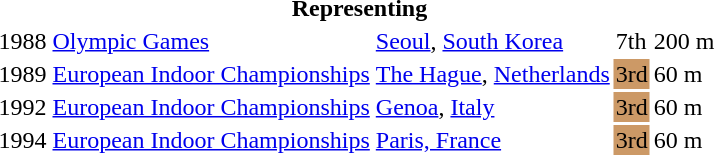<table>
<tr>
<th colspan="6">Representing </th>
</tr>
<tr>
<td>1988</td>
<td><a href='#'>Olympic Games</a></td>
<td><a href='#'>Seoul</a>, <a href='#'>South Korea</a></td>
<td>7th</td>
<td>200 m</td>
<td></td>
</tr>
<tr>
<td>1989</td>
<td><a href='#'>European Indoor Championships</a></td>
<td><a href='#'>The Hague</a>, <a href='#'>Netherlands</a></td>
<td bgcolor="cc9966">3rd</td>
<td>60 m</td>
<td></td>
</tr>
<tr>
<td>1992</td>
<td><a href='#'>European Indoor Championships</a></td>
<td><a href='#'>Genoa</a>, <a href='#'>Italy</a></td>
<td bgcolor="cc9966">3rd</td>
<td>60 m</td>
<td></td>
</tr>
<tr>
<td>1994</td>
<td><a href='#'>European Indoor Championships</a></td>
<td><a href='#'>Paris, France</a></td>
<td bgcolor="cc9966">3rd</td>
<td>60 m</td>
<td></td>
</tr>
</table>
